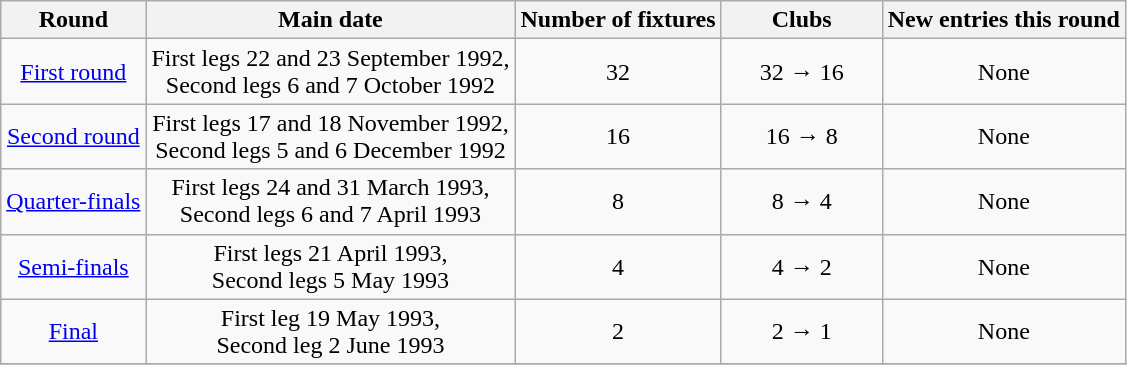<table class="wikitable" style="text-align:center">
<tr>
<th>Round</th>
<th>Main date</th>
<th>Number of fixtures</th>
<th width=100>Clubs</th>
<th>New entries this round</th>
</tr>
<tr>
<td><a href='#'>First round</a></td>
<td>First legs 22 and 23 September 1992,<br>Second legs 6 and 7 October 1992</td>
<td>32</td>
<td>32 → 16</td>
<td>None</td>
</tr>
<tr>
<td><a href='#'>Second round</a></td>
<td>First legs 17 and 18 November 1992,<br>Second legs 5 and 6 December 1992</td>
<td>16</td>
<td>16 → 8</td>
<td>None</td>
</tr>
<tr>
<td><a href='#'>Quarter-finals</a></td>
<td>First legs 24 and 31 March 1993,<br>Second legs 6 and 7 April 1993</td>
<td>8</td>
<td>8 → 4</td>
<td>None</td>
</tr>
<tr>
<td><a href='#'>Semi-finals</a></td>
<td>First legs 21 April 1993,<br>Second legs 5 May 1993</td>
<td>4</td>
<td>4 → 2</td>
<td>None</td>
</tr>
<tr>
<td><a href='#'>Final</a></td>
<td>First leg 19 May 1993,<br>Second leg 2 June 1993</td>
<td>2</td>
<td>2 → 1</td>
<td>None</td>
</tr>
<tr>
</tr>
</table>
